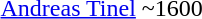<table>
<tr>
<td><a href='#'>Andreas Tinel</a></td>
<td>~1600</td>
</tr>
<tr>
</tr>
</table>
